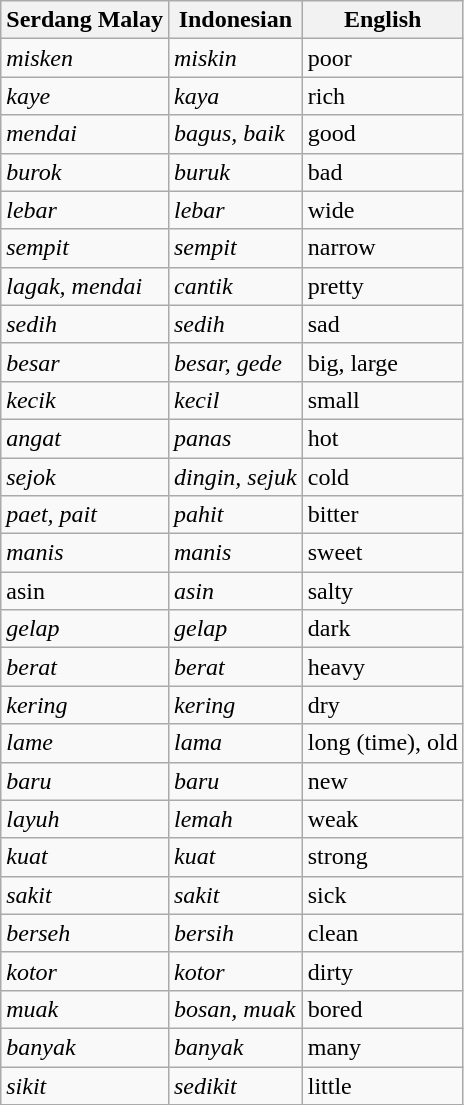<table class="wikitable">
<tr>
<th>Serdang Malay</th>
<th>Indonesian</th>
<th>English</th>
</tr>
<tr>
<td><em>misken</em></td>
<td><em>miskin</em></td>
<td>poor</td>
</tr>
<tr>
<td><em>kaye</em></td>
<td><em>kaya</em></td>
<td>rich</td>
</tr>
<tr>
<td><em>mendai</em></td>
<td><em>bagus, baik</em></td>
<td>good</td>
</tr>
<tr>
<td><em>burok</em></td>
<td><em>buruk</em></td>
<td>bad</td>
</tr>
<tr>
<td><em>lebar</em></td>
<td><em>lebar</em></td>
<td>wide</td>
</tr>
<tr>
<td><em>sempit</em></td>
<td><em>sempit</em></td>
<td>narrow</td>
</tr>
<tr>
<td><em>lagak, mendai</em></td>
<td><em>cantik</em></td>
<td>pretty</td>
</tr>
<tr>
<td><em>sedih</em></td>
<td><em>sedih</em></td>
<td>sad</td>
</tr>
<tr>
<td><em>besar</em></td>
<td><em>besar, gede</em></td>
<td>big, large</td>
</tr>
<tr>
<td><em>kecik</em></td>
<td><em>kecil</em></td>
<td>small</td>
</tr>
<tr>
<td><em>angat</em></td>
<td><em>panas</em></td>
<td>hot</td>
</tr>
<tr>
<td><em>sejok</em></td>
<td><em>dingin, sejuk</em></td>
<td>cold</td>
</tr>
<tr>
<td><em>paet, pait</em></td>
<td><em>pahit</em></td>
<td>bitter</td>
</tr>
<tr>
<td><em>manis</em></td>
<td><em>manis</em></td>
<td>sweet</td>
</tr>
<tr>
<td>asin</td>
<td><em>asin</em></td>
<td>salty</td>
</tr>
<tr>
<td><em>gelap</em></td>
<td><em>gelap</em></td>
<td>dark</td>
</tr>
<tr>
<td><em>berat</em></td>
<td><em>berat</em></td>
<td>heavy</td>
</tr>
<tr>
<td><em>kering</em></td>
<td><em>kering</em></td>
<td>dry</td>
</tr>
<tr>
<td><em>lame</em></td>
<td><em>lama</em></td>
<td>long (time), old</td>
</tr>
<tr>
<td><em>baru</em></td>
<td><em>baru</em></td>
<td>new</td>
</tr>
<tr>
<td><em>layuh</em></td>
<td><em>lemah</em></td>
<td>weak</td>
</tr>
<tr>
<td><em>kuat</em></td>
<td><em>kuat</em></td>
<td>strong</td>
</tr>
<tr>
<td><em>sakit</em></td>
<td><em>sakit</em></td>
<td>sick</td>
</tr>
<tr>
<td><em>berseh</em></td>
<td><em>bersih</em></td>
<td>clean</td>
</tr>
<tr>
<td><em>kotor</em></td>
<td><em>kotor</em></td>
<td>dirty</td>
</tr>
<tr>
<td><em>muak</em></td>
<td><em>bosan, muak</em></td>
<td>bored</td>
</tr>
<tr>
<td><em>banyak</em></td>
<td><em>banyak</em></td>
<td>many</td>
</tr>
<tr>
<td><em>sikit</em></td>
<td><em>sedikit</em></td>
<td>little</td>
</tr>
</table>
